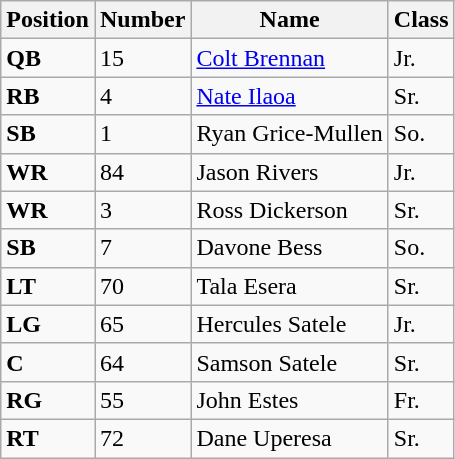<table class="wikitable">
<tr>
<th>Position</th>
<th>Number</th>
<th>Name</th>
<th>Class</th>
</tr>
<tr>
<td><strong>QB</strong></td>
<td>15</td>
<td><a href='#'>Colt Brennan</a></td>
<td>Jr.</td>
</tr>
<tr>
<td><strong>RB</strong></td>
<td>4</td>
<td><a href='#'>Nate Ilaoa</a></td>
<td>Sr.</td>
</tr>
<tr>
<td><strong>SB</strong></td>
<td>1</td>
<td>Ryan Grice-Mullen</td>
<td>So.</td>
</tr>
<tr>
<td><strong>WR</strong></td>
<td>84</td>
<td>Jason Rivers</td>
<td>Jr.</td>
</tr>
<tr>
<td><strong>WR</strong></td>
<td>3</td>
<td>Ross Dickerson</td>
<td>Sr.</td>
</tr>
<tr>
<td><strong>SB</strong></td>
<td>7</td>
<td>Davone Bess</td>
<td>So.</td>
</tr>
<tr>
<td><strong>LT</strong></td>
<td>70</td>
<td>Tala Esera</td>
<td>Sr.</td>
</tr>
<tr>
<td><strong>LG</strong></td>
<td>65</td>
<td>Hercules Satele</td>
<td>Jr.</td>
</tr>
<tr>
<td><strong>C</strong></td>
<td>64</td>
<td>Samson Satele</td>
<td>Sr.</td>
</tr>
<tr>
<td><strong>RG</strong></td>
<td>55</td>
<td>John Estes</td>
<td>Fr.</td>
</tr>
<tr>
<td><strong>RT</strong></td>
<td>72</td>
<td>Dane Uperesa</td>
<td>Sr.</td>
</tr>
</table>
